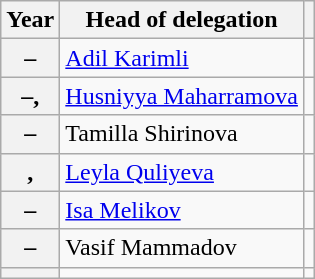<table class="wikitable plainrowheaders">
<tr>
<th>Year</th>
<th>Head of delegation</th>
<th></th>
</tr>
<tr>
<th scope="row">–</th>
<td><a href='#'>Adil Karimli</a></td>
<td></td>
</tr>
<tr>
<th scope="row">–, </th>
<td><a href='#'>Husniyya Maharramova</a></td>
<td></td>
</tr>
<tr>
<th scope="row">–</th>
<td>Tamilla Shirinova</td>
<td></td>
</tr>
<tr>
<th scope="row">, </th>
<td><a href='#'>Leyla Quliyeva</a></td>
<td></td>
</tr>
<tr>
<th scope="row">–</th>
<td><a href='#'>Isa Melikov</a></td>
<td></td>
</tr>
<tr>
<th scope="row">–</th>
<td>Vasif Mammadov</td>
<td></td>
</tr>
<tr>
<th scope="row"></th>
<td></td>
<td></td>
</tr>
</table>
